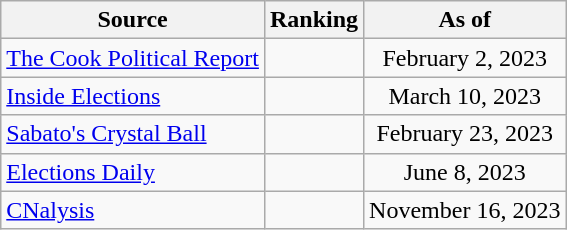<table class="wikitable" style="text-align:center">
<tr>
<th>Source</th>
<th>Ranking</th>
<th>As of</th>
</tr>
<tr>
<td align=left><a href='#'>The Cook Political Report</a></td>
<td></td>
<td>February 2, 2023</td>
</tr>
<tr>
<td align=left><a href='#'>Inside Elections</a></td>
<td></td>
<td>March 10, 2023</td>
</tr>
<tr>
<td align=left><a href='#'>Sabato's Crystal Ball</a></td>
<td></td>
<td>February 23, 2023</td>
</tr>
<tr>
<td align=left><a href='#'>Elections Daily</a></td>
<td></td>
<td>June 8, 2023</td>
</tr>
<tr>
<td align=left><a href='#'>CNalysis</a></td>
<td></td>
<td>November 16, 2023</td>
</tr>
</table>
